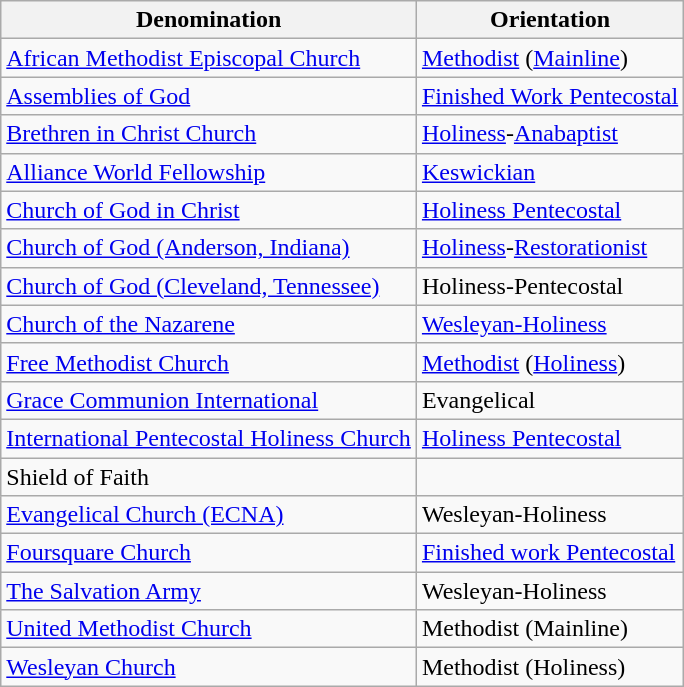<table class="wikitable">
<tr>
<th>Denomination</th>
<th>Orientation</th>
</tr>
<tr>
<td><a href='#'>African Methodist Episcopal Church</a></td>
<td><a href='#'>Methodist</a> (<a href='#'>Mainline</a>)</td>
</tr>
<tr>
<td><a href='#'>Assemblies of God</a></td>
<td><a href='#'>Finished Work Pentecostal</a></td>
</tr>
<tr>
<td><a href='#'>Brethren in Christ Church</a></td>
<td><a href='#'>Holiness</a>-<a href='#'>Anabaptist</a></td>
</tr>
<tr>
<td><a href='#'>Alliance World Fellowship</a></td>
<td><a href='#'>Keswickian</a></td>
</tr>
<tr>
<td><a href='#'>Church of God in Christ</a></td>
<td><a href='#'>Holiness Pentecostal</a></td>
</tr>
<tr>
<td><a href='#'>Church of God (Anderson, Indiana)</a></td>
<td><a href='#'>Holiness</a>-<a href='#'>Restorationist</a></td>
</tr>
<tr>
<td><a href='#'>Church of God (Cleveland, Tennessee)</a></td>
<td>Holiness-Pentecostal</td>
</tr>
<tr>
<td><a href='#'>Church of the Nazarene</a></td>
<td><a href='#'>Wesleyan-Holiness</a></td>
</tr>
<tr>
<td><a href='#'>Free Methodist Church</a></td>
<td><a href='#'>Methodist</a> (<a href='#'>Holiness</a>)</td>
</tr>
<tr>
<td><a href='#'>Grace Communion International</a></td>
<td>Evangelical</td>
</tr>
<tr>
<td><a href='#'>International Pentecostal Holiness Church</a></td>
<td><a href='#'>Holiness Pentecostal</a></td>
</tr>
<tr>
<td>Shield of Faith</td>
<td></td>
</tr>
<tr>
<td><a href='#'>Evangelical Church (ECNA)</a></td>
<td>Wesleyan-Holiness</td>
</tr>
<tr>
<td><a href='#'>Foursquare Church</a></td>
<td><a href='#'>Finished work Pentecostal</a></td>
</tr>
<tr>
<td><a href='#'>The Salvation Army</a></td>
<td>Wesleyan-Holiness</td>
</tr>
<tr>
<td><a href='#'>United Methodist Church</a></td>
<td>Methodist (Mainline)</td>
</tr>
<tr>
<td><a href='#'>Wesleyan Church</a></td>
<td>Methodist (Holiness)</td>
</tr>
</table>
